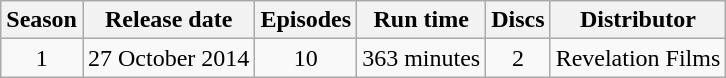<table class="wikitable">
<tr>
<th>Season</th>
<th>Release date</th>
<th>Episodes</th>
<th>Run time</th>
<th>Discs</th>
<th>Distributor</th>
</tr>
<tr>
<td style="text-align:center;">1</td>
<td>27 October 2014</td>
<td style="text-align:center;">10</td>
<td>363 minutes</td>
<td style="text-align:center;">2</td>
<td>Revelation Films</td>
</tr>
</table>
